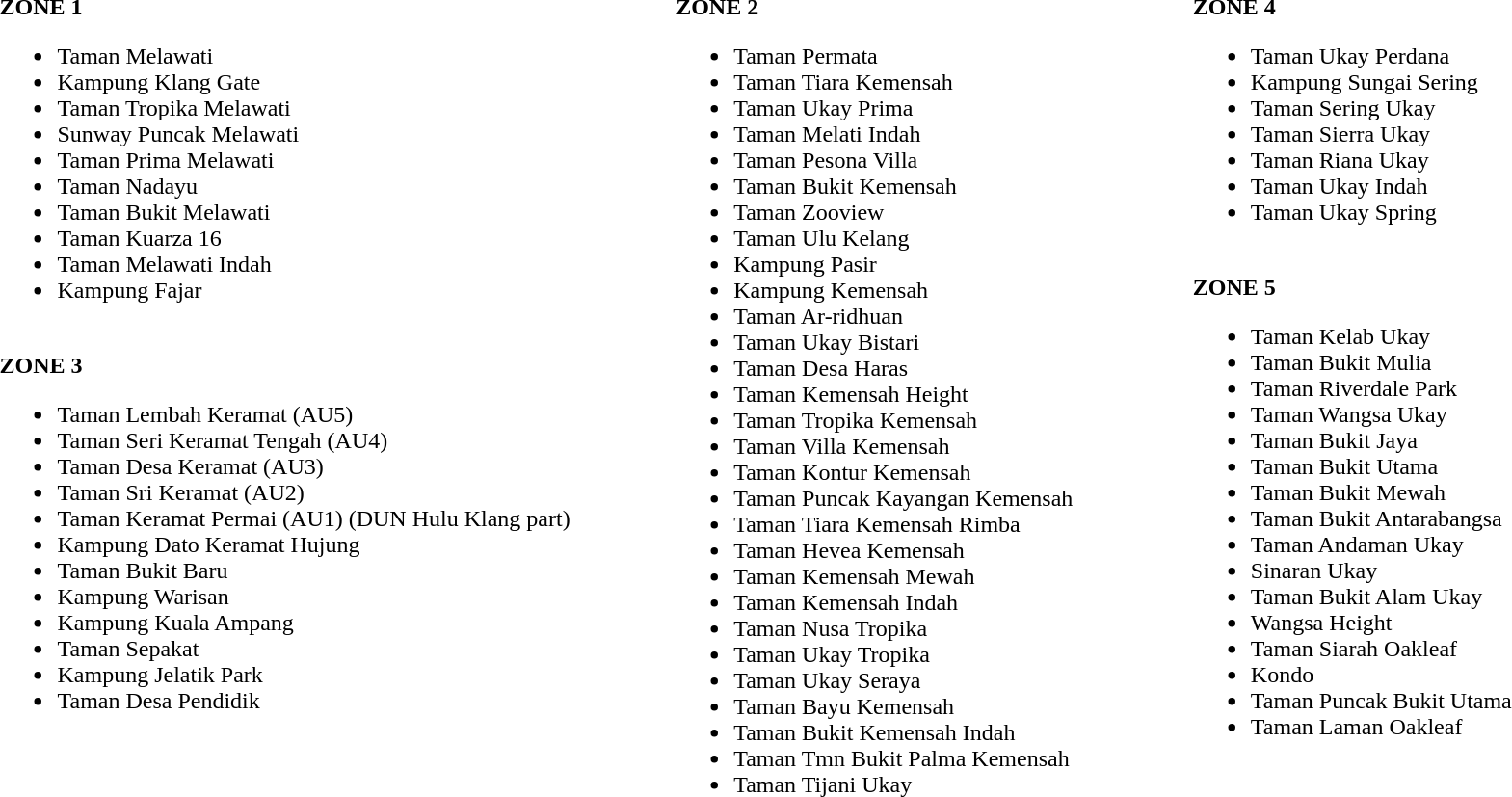<table>
<tr>
<td valign="top" style="padding-right:70px;"><br><strong>ZONE 1</strong><ul><li>Taman Melawati</li><li>Kampung Klang Gate</li><li>Taman Tropika Melawati</li><li>Sunway Puncak Melawati</li><li>Taman Prima Melawati</li><li>Taman Nadayu</li><li>Taman Bukit Melawati</li><li>Taman Kuarza 16</li><li>Taman Melawati Indah</li><li>Kampung Fajar</li></ul><br>
<strong>ZONE 3</strong><ul><li>Taman Lembah Keramat (AU5)</li><li>Taman Seri Keramat Tengah (AU4)</li><li>Taman Desa Keramat (AU3)</li><li>Taman Sri Keramat (AU2)</li><li>Taman Keramat Permai (AU1) (DUN Hulu Klang part)</li><li>Kampung Dato Keramat Hujung</li><li>Taman Bukit Baru</li><li>Kampung Warisan</li><li>Kampung Kuala Ampang</li><li>Taman Sepakat</li><li>Kampung Jelatik Park</li><li>Taman Desa Pendidik</li></ul></td>
<td valign="top" style="padding-right:80px;"><br><strong>ZONE 2</strong><ul><li>Taman Permata</li><li>Taman Tiara Kemensah</li><li>Taman Ukay Prima</li><li>Taman Melati Indah</li><li>Taman Pesona Villa</li><li>Taman Bukit Kemensah</li><li>Taman Zooview</li><li>Taman Ulu Kelang</li><li>Kampung Pasir</li><li>Kampung Kemensah</li><li>Taman Ar-ridhuan</li><li>Taman Ukay Bistari</li><li>Taman Desa Haras</li><li>Taman Kemensah Height</li><li>Taman Tropika Kemensah</li><li>Taman Villa Kemensah</li><li>Taman Kontur Kemensah</li><li>Taman Puncak Kayangan Kemensah</li><li>Taman Tiara Kemensah Rimba</li><li>Taman Hevea Kemensah</li><li>Taman Kemensah Mewah</li><li>Taman Kemensah Indah</li><li>Taman Nusa Tropika</li><li>Taman Ukay Tropika</li><li>Taman Ukay Seraya</li><li>Taman Bayu Kemensah</li><li>Taman Bukit Kemensah Indah</li><li>Taman Tmn Bukit Palma Kemensah</li><li>Taman Tijani Ukay</li></ul></td>
<td valign="top"><br><strong>ZONE 4</strong><ul><li>Taman Ukay Perdana</li><li>Kampung Sungai Sering</li><li>Taman Sering Ukay</li><li>Taman Sierra Ukay</li><li>Taman Riana Ukay</li><li>Taman Ukay Indah</li><li>Taman Ukay Spring</li></ul><br>
<strong>ZONE 5</strong><ul><li>Taman Kelab Ukay</li><li>Taman Bukit Mulia</li><li>Taman Riverdale Park</li><li>Taman Wangsa Ukay</li><li>Taman Bukit Jaya</li><li>Taman Bukit Utama</li><li>Taman Bukit Mewah</li><li>Taman Bukit Antarabangsa</li><li>Taman Andaman Ukay</li><li>Sinaran Ukay</li><li>Taman Bukit Alam Ukay</li><li>Wangsa Height</li><li>Taman Siarah Oakleaf</li><li>Kondo</li><li>Taman Puncak Bukit Utama</li><li>Taman Laman Oakleaf</li></ul></td>
</tr>
</table>
